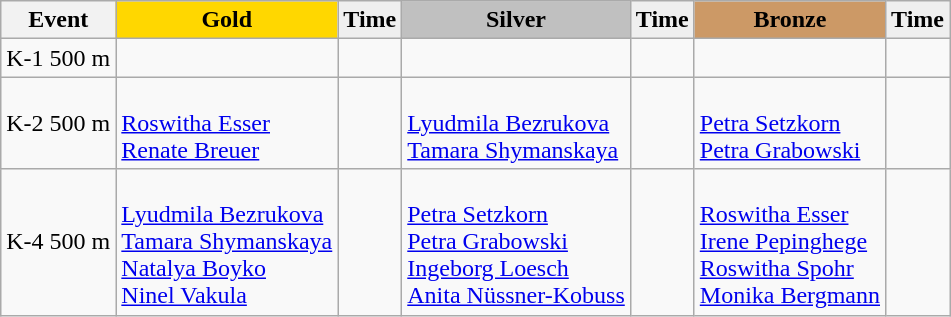<table class="wikitable">
<tr>
<th>Event</th>
<td align=center bgcolor="gold"><strong>Gold</strong></td>
<td align=center bgcolor="EFEFEF"><strong>Time</strong></td>
<td align=center bgcolor="silver"><strong>Silver</strong></td>
<td align=center bgcolor="EFEFEF"><strong>Time</strong></td>
<td align=center bgcolor="CC9966"><strong>Bronze</strong></td>
<td align=center bgcolor="EFEFEF"><strong>Time</strong></td>
</tr>
<tr>
<td>K-1 500 m</td>
<td></td>
<td></td>
<td></td>
<td></td>
<td></td>
<td></td>
</tr>
<tr>
<td>K-2 500 m</td>
<td><br><a href='#'>Roswitha Esser</a><br><a href='#'>Renate Breuer</a></td>
<td></td>
<td><br><a href='#'>Lyudmila Bezrukova</a><br><a href='#'>Tamara Shymanskaya</a></td>
<td></td>
<td><br><a href='#'>Petra Setzkorn</a><br><a href='#'>Petra Grabowski</a></td>
<td></td>
</tr>
<tr>
<td>K-4 500 m</td>
<td><br><a href='#'>Lyudmila Bezrukova</a><br><a href='#'>Tamara Shymanskaya</a><br><a href='#'>Natalya Boyko</a><br><a href='#'>Ninel Vakula</a></td>
<td></td>
<td><br><a href='#'>Petra Setzkorn</a><br><a href='#'>Petra Grabowski</a><br><a href='#'>Ingeborg Loesch</a><br><a href='#'>Anita Nüssner-Kobuss</a></td>
<td></td>
<td><br><a href='#'>Roswitha Esser</a><br><a href='#'>Irene Pepinghege</a><br><a href='#'>Roswitha Spohr</a><br><a href='#'>Monika Bergmann</a></td>
<td></td>
</tr>
</table>
